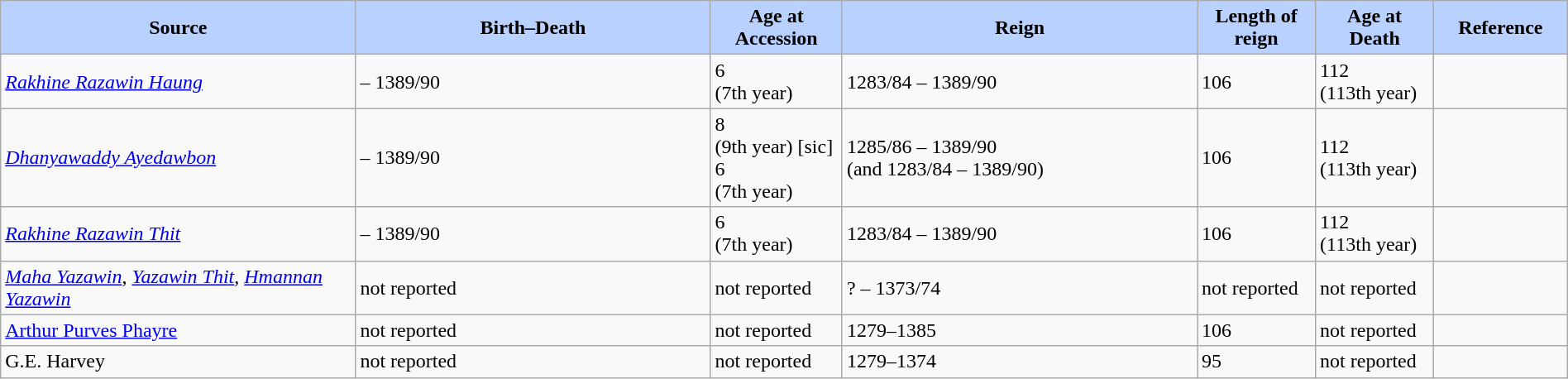<table width=100% class="wikitable">
<tr>
<th style="background-color:#B9D1FF" width=15%>Source</th>
<th style="background-color:#B9D1FF" width=15%>Birth–Death</th>
<th style="background-color:#B9D1FF" width=5%>Age at Accession</th>
<th style="background-color:#B9D1FF" width=15%>Reign</th>
<th style="background-color:#B9D1FF" width=5%>Length of reign</th>
<th style="background-color:#B9D1FF" width=5%>Age at Death</th>
<th style="background-color:#B9D1FF" width=5%>Reference</th>
</tr>
<tr>
<td><em><a href='#'>Rakhine Razawin Haung</a></em></td>
<td> – 1389/90</td>
<td>6 <br> (7th year)</td>
<td>1283/84 – 1389/90</td>
<td>106</td>
<td>112 <br> (113th year)</td>
<td></td>
</tr>
<tr>
<td><em><a href='#'>Dhanyawaddy Ayedawbon</a></em></td>
<td> – 1389/90</td>
<td>8 <br> (9th year) [sic] <br> 6 <br> (7th year)</td>
<td>1285/86 – 1389/90 <br> (and 1283/84 – 1389/90)</td>
<td>106</td>
<td>112 <br> (113th year)</td>
<td></td>
</tr>
<tr>
<td><em><a href='#'>Rakhine Razawin Thit</a></em></td>
<td> – 1389/90</td>
<td>6 <br> (7th year)</td>
<td>1283/84 – 1389/90</td>
<td>106</td>
<td>112 <br> (113th year)</td>
<td></td>
</tr>
<tr>
<td><em><a href='#'>Maha Yazawin</a></em>, <em><a href='#'>Yazawin Thit</a></em>, <em><a href='#'>Hmannan Yazawin</a></em></td>
<td>not reported</td>
<td>not reported</td>
<td>? – 1373/74</td>
<td>not reported</td>
<td>not reported</td>
<td></td>
</tr>
<tr>
<td><a href='#'>Arthur Purves Phayre</a></td>
<td>not reported</td>
<td>not reported</td>
<td>1279–1385</td>
<td>106</td>
<td>not reported</td>
<td></td>
</tr>
<tr>
<td>G.E. Harvey</td>
<td>not reported</td>
<td>not reported</td>
<td>1279–1374</td>
<td>95</td>
<td>not reported</td>
<td></td>
</tr>
</table>
